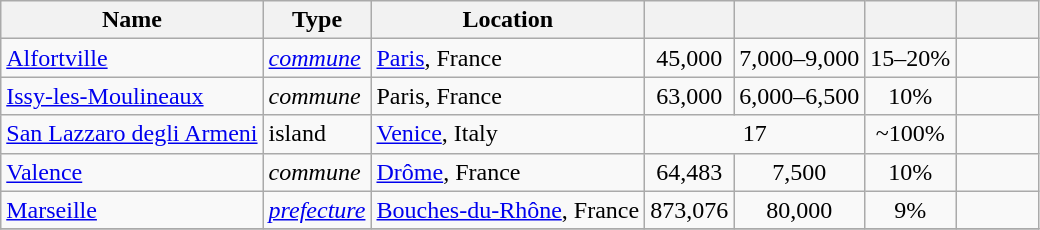<table class="wikitable sortable">
<tr>
<th>Name</th>
<th>Type</th>
<th>Location</th>
<th></th>
<th></th>
<th></th>
<th class="unsortable" style="width:3em"></th>
</tr>
<tr>
<td><a href='#'>Alfortville</a></td>
<td><em><a href='#'>commune</a></em></td>
<td> <a href='#'>Paris</a>, France</td>
<td align="center">45,000</td>
<td align="center">7,000–9,000</td>
<td align="center">15–20%</td>
<td align="center"></td>
</tr>
<tr>
<td><a href='#'>Issy-les-Moulineaux</a></td>
<td><em>commune</em></td>
<td> Paris, France</td>
<td align="center">63,000</td>
<td align="center">6,000–6,500</td>
<td align="center">10%</td>
<td align="center"></td>
</tr>
<tr>
<td><a href='#'>San Lazzaro degli Armeni</a></td>
<td>island</td>
<td> <a href='#'>Venice</a>, Italy</td>
<td colspan="2" align="center">17</td>
<td align="center">~100%</td>
<td align="center"></td>
</tr>
<tr>
<td><a href='#'>Valence</a></td>
<td><em>commune</em></td>
<td> <a href='#'>Drôme</a>, France</td>
<td align="center">64,483</td>
<td align="center">7,500</td>
<td align="center">10%</td>
<td></td>
</tr>
<tr>
<td><a href='#'>Marseille</a></td>
<td><em><a href='#'>prefecture</a></em></td>
<td> <a href='#'>Bouches-du-Rhône</a>, France</td>
<td align="center">873,076</td>
<td align="center">80,000</td>
<td align="center">9%</td>
<td></td>
</tr>
<tr>
</tr>
</table>
